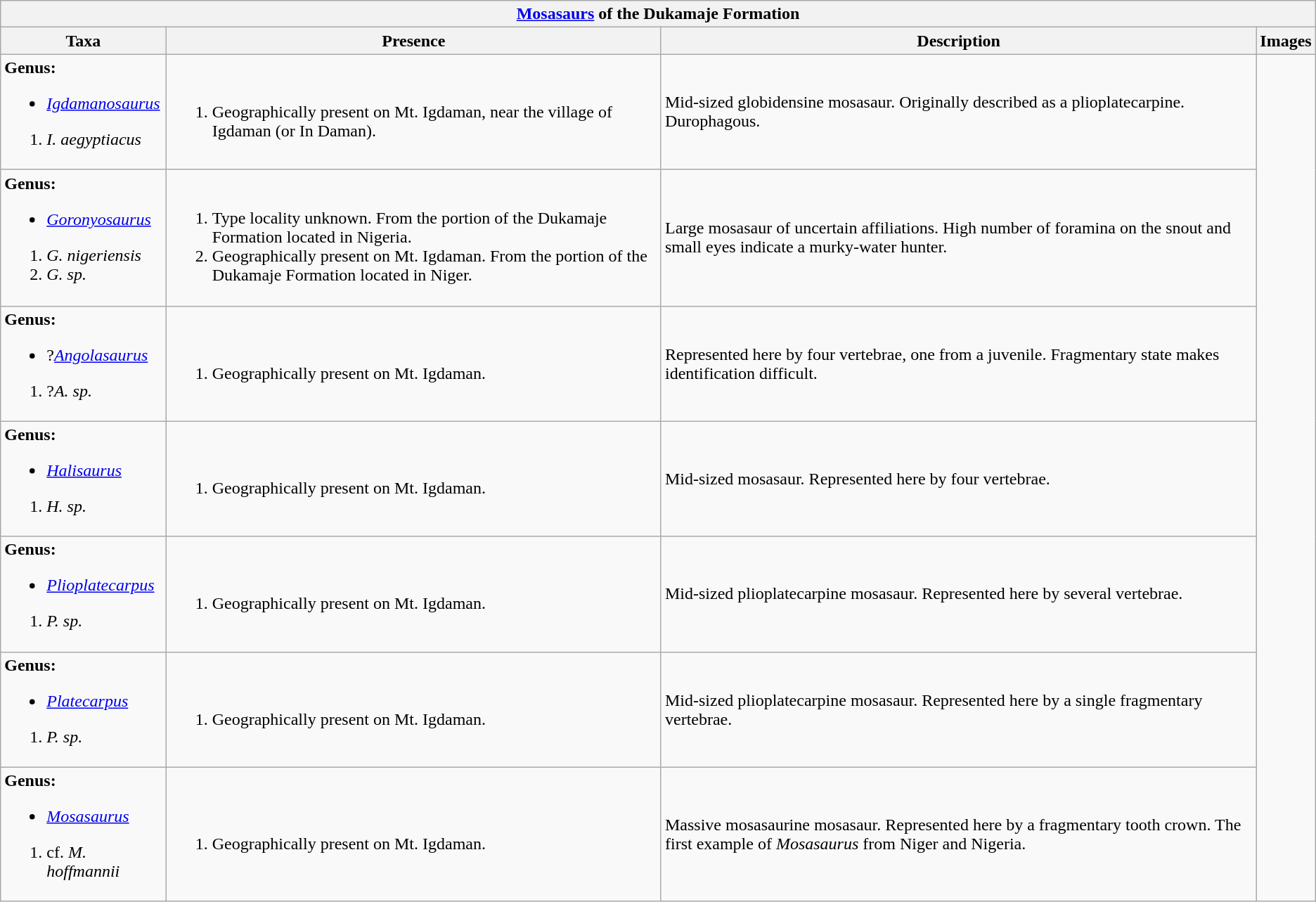<table class="wikitable" align="center">
<tr>
<th colspan="4" align="center"><a href='#'>Mosasaurs</a> of the Dukamaje Formation</th>
</tr>
<tr>
<th>Taxa</th>
<th>Presence</th>
<th>Description</th>
<th>Images</th>
</tr>
<tr>
<td><strong>Genus:</strong><br><ul><li><em><a href='#'>Igdamanosaurus</a></em></li></ul><ol><li><em>I. aegyptiacus</em></li></ol></td>
<td><br><ol><li>Geographically present on Mt. Igdaman, near the village of Igdaman (or In Daman).</li></ol></td>
<td>Mid-sized globidensine mosasaur. Originally described as a plioplatecarpine. Durophagous.</td>
<td rowspan="7"><br></td>
</tr>
<tr>
<td><strong>Genus:</strong><br><ul><li><em><a href='#'>Goronyosaurus</a></em></li></ul><ol><li><em>G. nigeriensis</em></li><li><em>G. sp.</em></li></ol></td>
<td><br><ol><li>Type locality unknown. From the portion of the Dukamaje Formation located in Nigeria.</li><li>Geographically present on Mt. Igdaman. From the portion of the Dukamaje Formation located in Niger.</li></ol></td>
<td>Large mosasaur of uncertain affiliations. High number of foramina on the snout and small eyes indicate a murky-water hunter.</td>
</tr>
<tr>
<td><strong>Genus:</strong><br><ul><li>?<em><a href='#'>Angolasaurus</a></em></li></ul><ol><li>?<em>A. sp.</em></li></ol></td>
<td><br><ol><li>Geographically present on Mt. Igdaman.</li></ol></td>
<td>Represented here by four vertebrae, one from a juvenile. Fragmentary state makes identification difficult.</td>
</tr>
<tr>
<td><strong>Genus:</strong><br><ul><li><em><a href='#'>Halisaurus</a></em></li></ul><ol><li><em>H. sp.</em></li></ol></td>
<td><br><ol><li>Geographically present on Mt. Igdaman.</li></ol></td>
<td>Mid-sized mosasaur. Represented here by four vertebrae.</td>
</tr>
<tr>
<td><strong>Genus:</strong><br><ul><li><em><a href='#'>Plioplatecarpus</a></em></li></ul><ol><li><em>P. sp.</em></li></ol></td>
<td><br><ol><li>Geographically present on Mt. Igdaman.</li></ol></td>
<td>Mid-sized plioplatecarpine mosasaur. Represented here by several vertebrae.</td>
</tr>
<tr>
<td><strong>Genus:</strong><br><ul><li><em><a href='#'>Platecarpus</a></em></li></ul><ol><li><em>P. sp.</em></li></ol></td>
<td><br><ol><li>Geographically present on Mt. Igdaman.</li></ol></td>
<td>Mid-sized plioplatecarpine mosasaur. Represented here by a single fragmentary vertebrae.</td>
</tr>
<tr>
<td><strong>Genus:</strong><br><ul><li><em><a href='#'>Mosasaurus</a></em></li></ul><ol><li>cf. <em>M. hoffmannii</em></li></ol></td>
<td><br><ol><li>Geographically present on Mt. Igdaman.</li></ol></td>
<td>Massive mosasaurine mosasaur. Represented here by a fragmentary tooth crown. The first example of <em>Mosasaurus</em> from Niger and Nigeria.</td>
</tr>
</table>
